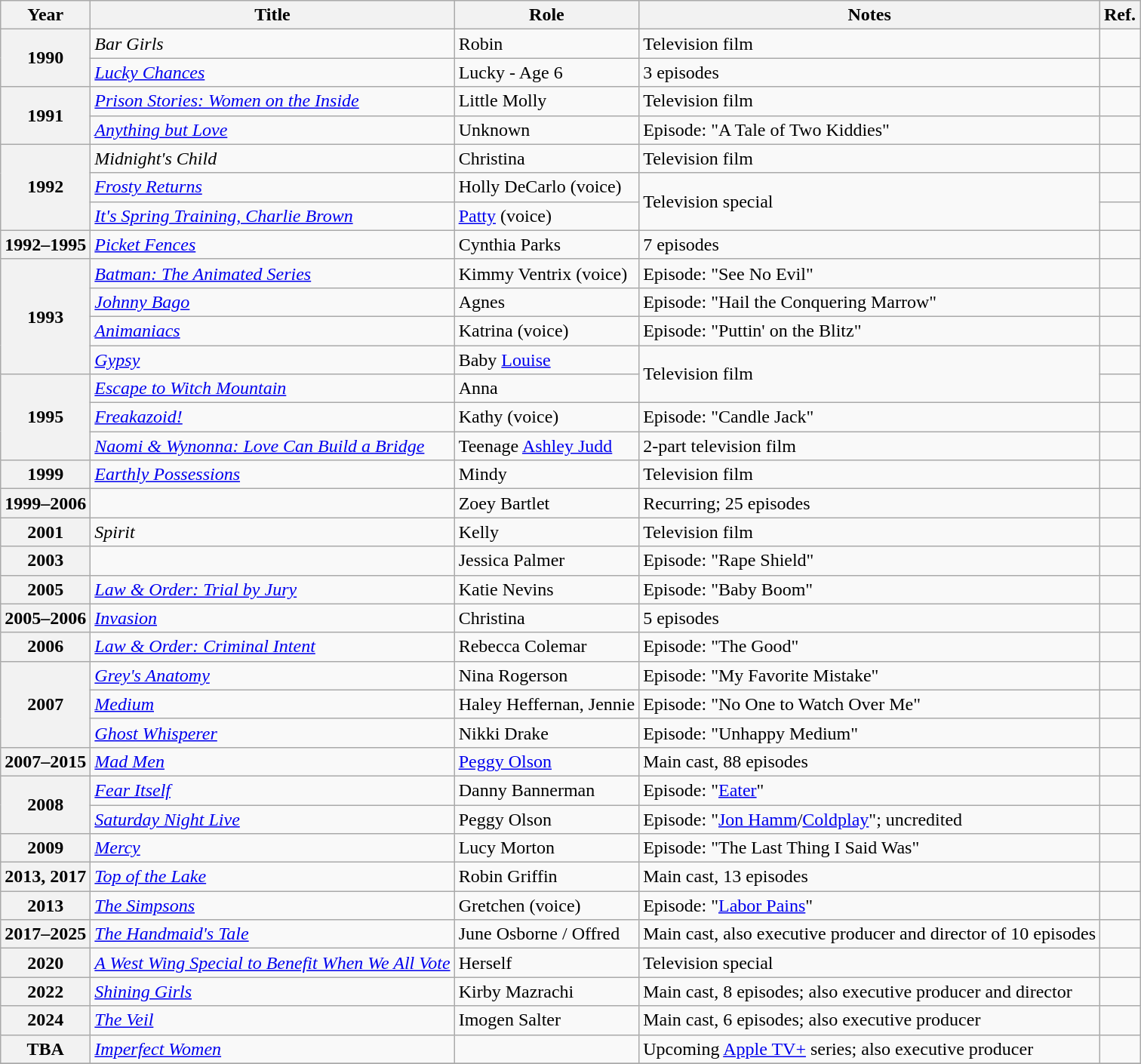<table class="wikitable plainrowheaders sortable">
<tr>
<th scope="col">Year</th>
<th scope="col">Title</th>
<th scope="col">Role</th>
<th scope="col" class="unsortable">Notes</th>
<th scope="col" class="unsortable">Ref.</th>
</tr>
<tr>
<th rowspan="2" scope=row>1990</th>
<td><em>Bar Girls</em></td>
<td>Robin</td>
<td>Television film</td>
<td></td>
</tr>
<tr>
<td><em><a href='#'>Lucky Chances</a></em></td>
<td>Lucky - Age 6</td>
<td>3 episodes</td>
<td></td>
</tr>
<tr>
<th rowspan="2" scope=row>1991</th>
<td><em><a href='#'>Prison Stories: Women on the Inside</a></em></td>
<td>Little Molly</td>
<td>Television film</td>
<td></td>
</tr>
<tr>
<td><em><a href='#'>Anything but Love</a></em></td>
<td>Unknown</td>
<td>Episode: "A Tale of Two Kiddies"</td>
<td></td>
</tr>
<tr>
<th rowspan="3" scope=row>1992</th>
<td><em>Midnight's Child</em></td>
<td>Christina</td>
<td>Television film</td>
<td></td>
</tr>
<tr>
<td><em><a href='#'>Frosty Returns</a></em></td>
<td>Holly DeCarlo (voice)</td>
<td rowspan="2">Television special</td>
<td></td>
</tr>
<tr>
<td><em><a href='#'>It's Spring Training, Charlie Brown</a></em></td>
<td><a href='#'>Patty</a> (voice)</td>
<td></td>
</tr>
<tr>
<th scope=row>1992–1995</th>
<td><em><a href='#'>Picket Fences</a></em></td>
<td>Cynthia Parks</td>
<td>7 episodes</td>
<td></td>
</tr>
<tr>
<th rowspan="4" scope=row>1993</th>
<td><em><a href='#'>Batman: The Animated Series</a></em></td>
<td>Kimmy Ventrix (voice)</td>
<td>Episode: "See No Evil"</td>
<td></td>
</tr>
<tr>
<td><em><a href='#'>Johnny Bago</a></em></td>
<td>Agnes</td>
<td>Episode: "Hail the Conquering Marrow"</td>
<td></td>
</tr>
<tr>
<td><em><a href='#'>Animaniacs</a></em></td>
<td>Katrina (voice)</td>
<td>Episode: "Puttin' on the Blitz"</td>
<td></td>
</tr>
<tr>
<td><em><a href='#'>Gypsy</a></em></td>
<td>Baby <a href='#'>Louise</a></td>
<td rowspan="2">Television film</td>
<td></td>
</tr>
<tr>
<th rowspan="3" scope=row>1995</th>
<td><em><a href='#'>Escape to Witch Mountain</a></em></td>
<td>Anna</td>
<td></td>
</tr>
<tr>
<td><em><a href='#'>Freakazoid!</a></em></td>
<td>Kathy (voice)</td>
<td>Episode: "Candle Jack"</td>
<td></td>
</tr>
<tr>
<td><em><a href='#'>Naomi & Wynonna: Love Can Build a Bridge</a></em></td>
<td>Teenage <a href='#'>Ashley Judd</a></td>
<td>2-part television film</td>
<td></td>
</tr>
<tr>
<th scope=row>1999</th>
<td><em><a href='#'>Earthly Possessions</a></em></td>
<td>Mindy</td>
<td>Television film</td>
<td></td>
</tr>
<tr>
<th scope=row>1999–2006</th>
<td><em></em></td>
<td>Zoey Bartlet</td>
<td>Recurring; 25 episodes</td>
<td></td>
</tr>
<tr>
<th scope=row>2001</th>
<td><em>Spirit</em></td>
<td>Kelly</td>
<td>Television film</td>
<td></td>
</tr>
<tr>
<th scope=row>2003</th>
<td><em></em></td>
<td>Jessica Palmer</td>
<td>Episode: "Rape Shield"</td>
<td></td>
</tr>
<tr>
<th scope=row>2005</th>
<td><em><a href='#'>Law & Order: Trial by Jury</a></em></td>
<td>Katie Nevins</td>
<td>Episode: "Baby Boom"</td>
<td></td>
</tr>
<tr>
<th scope=row>2005–2006</th>
<td><em><a href='#'>Invasion</a></em></td>
<td>Christina</td>
<td>5 episodes</td>
<td></td>
</tr>
<tr>
<th scope=row>2006</th>
<td><em><a href='#'>Law & Order: Criminal Intent</a></em></td>
<td>Rebecca Colemar</td>
<td>Episode: "The Good"</td>
<td></td>
</tr>
<tr>
<th rowspan="3" scope=row>2007</th>
<td><em><a href='#'>Grey's Anatomy</a></em></td>
<td>Nina Rogerson</td>
<td>Episode: "My Favorite Mistake"</td>
<td></td>
</tr>
<tr>
<td><em><a href='#'>Medium</a></em></td>
<td>Haley Heffernan, Jennie</td>
<td>Episode: "No One to Watch Over Me"</td>
<td></td>
</tr>
<tr>
<td><em><a href='#'>Ghost Whisperer</a></em></td>
<td>Nikki Drake</td>
<td>Episode: "Unhappy Medium"</td>
<td></td>
</tr>
<tr>
<th scope=row>2007–2015</th>
<td><em><a href='#'>Mad Men</a></em></td>
<td><a href='#'>Peggy Olson</a></td>
<td>Main cast, 88 episodes</td>
<td></td>
</tr>
<tr>
<th rowspan="2" scope=row>2008</th>
<td><em><a href='#'>Fear Itself</a></em></td>
<td>Danny Bannerman</td>
<td>Episode: "<a href='#'>Eater</a>"</td>
<td></td>
</tr>
<tr>
<td><em><a href='#'>Saturday Night Live</a></em></td>
<td>Peggy Olson</td>
<td>Episode: "<a href='#'>Jon Hamm</a>/<a href='#'>Coldplay</a>"; uncredited</td>
<td></td>
</tr>
<tr>
<th scope=row>2009</th>
<td><em><a href='#'>Mercy</a></em></td>
<td>Lucy Morton</td>
<td>Episode: "The Last Thing I Said Was"</td>
<td></td>
</tr>
<tr>
<th scope=row>2013, 2017</th>
<td><em><a href='#'>Top of the Lake</a></em></td>
<td>Robin Griffin</td>
<td>Main cast, 13 episodes</td>
<td></td>
</tr>
<tr>
<th scope=row>2013</th>
<td><em><a href='#'>The Simpsons</a></em></td>
<td>Gretchen (voice)</td>
<td>Episode: "<a href='#'>Labor Pains</a>"</td>
<td></td>
</tr>
<tr>
<th scope=row>2017–2025</th>
<td><em><a href='#'>The Handmaid's Tale</a></em></td>
<td>June Osborne / Offred</td>
<td>Main cast, also executive producer and director of 10 episodes</td>
<td></td>
</tr>
<tr>
<th scope=row>2020</th>
<td><em><a href='#'>A West Wing Special to Benefit When We All Vote</a></em></td>
<td>Herself</td>
<td>Television special</td>
<td></td>
</tr>
<tr>
<th scope=row>2022</th>
<td><em><a href='#'>Shining Girls</a></em></td>
<td>Kirby Mazrachi</td>
<td>Main cast, 8 episodes; also executive producer and director</td>
<td></td>
</tr>
<tr>
<th scope=row>2024</th>
<td><em><a href='#'>The Veil</a></em></td>
<td>Imogen Salter</td>
<td>Main cast, 6 episodes; also executive producer</td>
<td></td>
</tr>
<tr>
<th scope=row>TBA</th>
<td><em><a href='#'>Imperfect Women</a></em></td>
<td></td>
<td>Upcoming <a href='#'>Apple TV+</a> series; also executive producer</td>
<td></td>
</tr>
<tr>
</tr>
</table>
